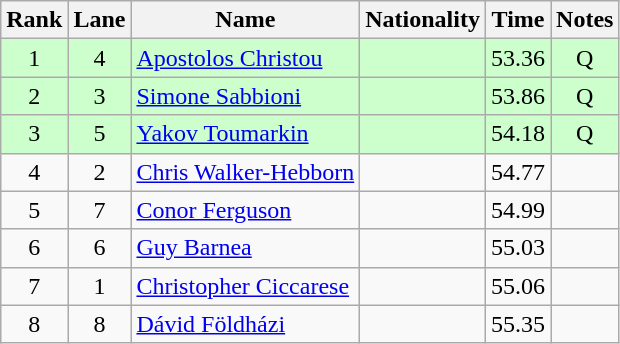<table class="wikitable sortable" style="text-align:center">
<tr>
<th>Rank</th>
<th>Lane</th>
<th>Name</th>
<th>Nationality</th>
<th>Time</th>
<th>Notes</th>
</tr>
<tr bgcolor=ccffcc>
<td>1</td>
<td>4</td>
<td align=left><a href='#'>Apostolos Christou</a></td>
<td align=left></td>
<td>53.36</td>
<td>Q</td>
</tr>
<tr bgcolor=ccffcc>
<td>2</td>
<td>3</td>
<td align=left><a href='#'>Simone Sabbioni</a></td>
<td align=left></td>
<td>53.86</td>
<td>Q</td>
</tr>
<tr bgcolor=ccffcc>
<td>3</td>
<td>5</td>
<td align=left><a href='#'>Yakov Toumarkin</a></td>
<td align=left></td>
<td>54.18</td>
<td>Q</td>
</tr>
<tr>
<td>4</td>
<td>2</td>
<td align=left><a href='#'>Chris Walker-Hebborn</a></td>
<td align=left></td>
<td>54.77</td>
<td></td>
</tr>
<tr>
<td>5</td>
<td>7</td>
<td align=left><a href='#'>Conor Ferguson</a></td>
<td align=left></td>
<td>54.99</td>
<td></td>
</tr>
<tr>
<td>6</td>
<td>6</td>
<td align=left><a href='#'>Guy Barnea</a></td>
<td align=left></td>
<td>55.03</td>
<td></td>
</tr>
<tr>
<td>7</td>
<td>1</td>
<td align=left><a href='#'>Christopher Ciccarese</a></td>
<td align=left></td>
<td>55.06</td>
<td></td>
</tr>
<tr>
<td>8</td>
<td>8</td>
<td align=left><a href='#'>Dávid Földházi</a></td>
<td align=left></td>
<td>55.35</td>
<td></td>
</tr>
</table>
